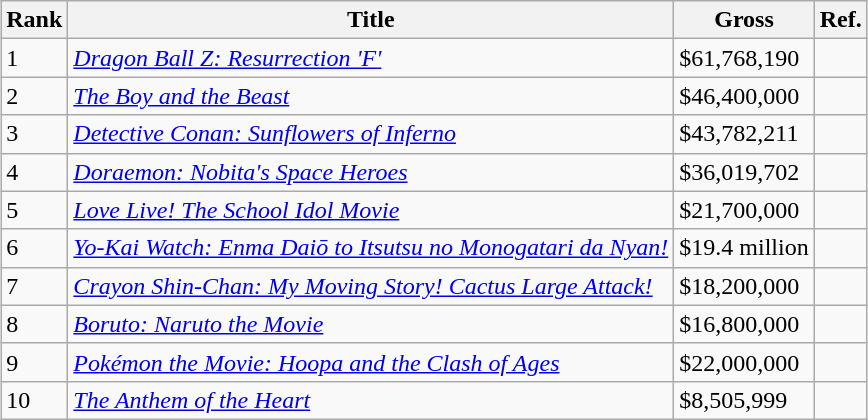<table class="wikitable sortable" style="margin:auto; margin:auto;">
<tr>
<th>Rank</th>
<th>Title</th>
<th>Gross</th>
<th>Ref.</th>
</tr>
<tr>
<td>1</td>
<td><em><a href='#'>Dragon Ball Z: Resurrection 'F'</a></em></td>
<td>$61,768,190</td>
<td></td>
</tr>
<tr>
<td>2</td>
<td><em><a href='#'>The Boy and the Beast</a></em></td>
<td>$46,400,000</td>
<td></td>
</tr>
<tr>
<td>3</td>
<td><em><a href='#'>Detective Conan: Sunflowers of Inferno</a></em></td>
<td>$43,782,211</td>
<td></td>
</tr>
<tr>
<td>4</td>
<td><em><a href='#'>Doraemon: Nobita's Space Heroes</a></em></td>
<td>$36,019,702</td>
<td></td>
</tr>
<tr>
<td>5</td>
<td><em><a href='#'>Love Live! The School Idol Movie</a></em></td>
<td>$21,700,000</td>
<td></td>
</tr>
<tr>
<td>6</td>
<td><em><a href='#'>Yo-Kai Watch: Enma Daiō to Itsutsu no Monogatari da Nyan!</a></em></td>
<td>$19.4 million</td>
<td></td>
</tr>
<tr>
<td>7</td>
<td><em><a href='#'>Crayon Shin-Chan: My Moving Story! Cactus Large Attack!</a></em></td>
<td>$18,200,000</td>
<td></td>
</tr>
<tr>
<td>8</td>
<td><em><a href='#'>Boruto: Naruto the Movie</a></em></td>
<td>$16,800,000</td>
<td></td>
</tr>
<tr>
<td>9</td>
<td><em><a href='#'>Pokémon the Movie: Hoopa and the Clash of Ages</a></em></td>
<td>$22,000,000</td>
<td></td>
</tr>
<tr>
<td>10</td>
<td><em><a href='#'>The Anthem of the Heart</a></em></td>
<td>$8,505,999</td>
<td></td>
</tr>
</table>
